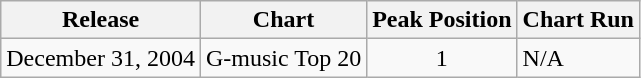<table class="wikitable">
<tr>
<th>Release</th>
<th>Chart</th>
<th>Peak Position</th>
<th>Chart Run</th>
</tr>
<tr>
<td>December 31, 2004</td>
<td>G-music Top 20</td>
<td align="center">1</td>
<td>N/A</td>
</tr>
</table>
